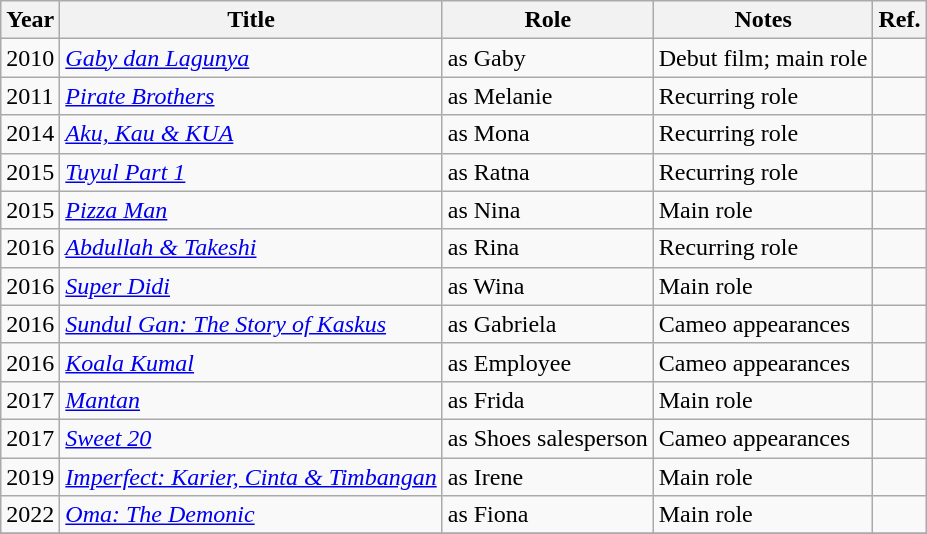<table class="wikitable sortable plainrowheaders">
<tr>
<th>Year</th>
<th>Title</th>
<th>Role</th>
<th class="unsortable">Notes</th>
<th>Ref.</th>
</tr>
<tr>
<td>2010</td>
<td><em><a href='#'>Gaby dan Lagunya</a></em></td>
<td>as Gaby</td>
<td>Debut film; main role</td>
<td></td>
</tr>
<tr>
<td>2011</td>
<td><em><a href='#'>Pirate Brothers</a></em></td>
<td>as Melanie</td>
<td>Recurring role</td>
<td></td>
</tr>
<tr>
<td>2014</td>
<td><em><a href='#'>Aku, Kau & KUA</a></em></td>
<td>as Mona</td>
<td>Recurring role</td>
<td></td>
</tr>
<tr>
<td>2015</td>
<td><em><a href='#'>Tuyul Part 1</a></em></td>
<td>as Ratna</td>
<td>Recurring role</td>
<td></td>
</tr>
<tr>
<td>2015</td>
<td><em><a href='#'>Pizza Man</a></em></td>
<td>as Nina</td>
<td>Main role</td>
<td></td>
</tr>
<tr>
<td>2016</td>
<td><em><a href='#'>Abdullah & Takeshi</a></em></td>
<td>as Rina</td>
<td>Recurring role</td>
<td></td>
</tr>
<tr>
<td>2016</td>
<td><em><a href='#'>Super Didi</a></em></td>
<td>as Wina</td>
<td>Main role</td>
<td></td>
</tr>
<tr>
<td>2016</td>
<td><em><a href='#'>Sundul Gan: The Story of Kaskus</a></em></td>
<td>as Gabriela</td>
<td>Cameo appearances</td>
<td></td>
</tr>
<tr>
<td>2016</td>
<td><em><a href='#'>Koala Kumal</a></em></td>
<td>as Employee</td>
<td>Cameo appearances</td>
<td></td>
</tr>
<tr>
<td>2017</td>
<td><em><a href='#'>Mantan</a></em></td>
<td>as Frida</td>
<td>Main role</td>
<td></td>
</tr>
<tr>
<td>2017</td>
<td><em><a href='#'>Sweet 20</a></em></td>
<td>as Shoes salesperson</td>
<td>Cameo appearances</td>
<td></td>
</tr>
<tr>
<td>2019</td>
<td><em><a href='#'>Imperfect: Karier, Cinta & Timbangan</a></em></td>
<td>as Irene</td>
<td>Main role</td>
<td></td>
</tr>
<tr>
<td>2022</td>
<td><em><a href='#'>Oma: The Demonic</a></em></td>
<td>as Fiona</td>
<td>Main role</td>
<td></td>
</tr>
<tr>
</tr>
</table>
